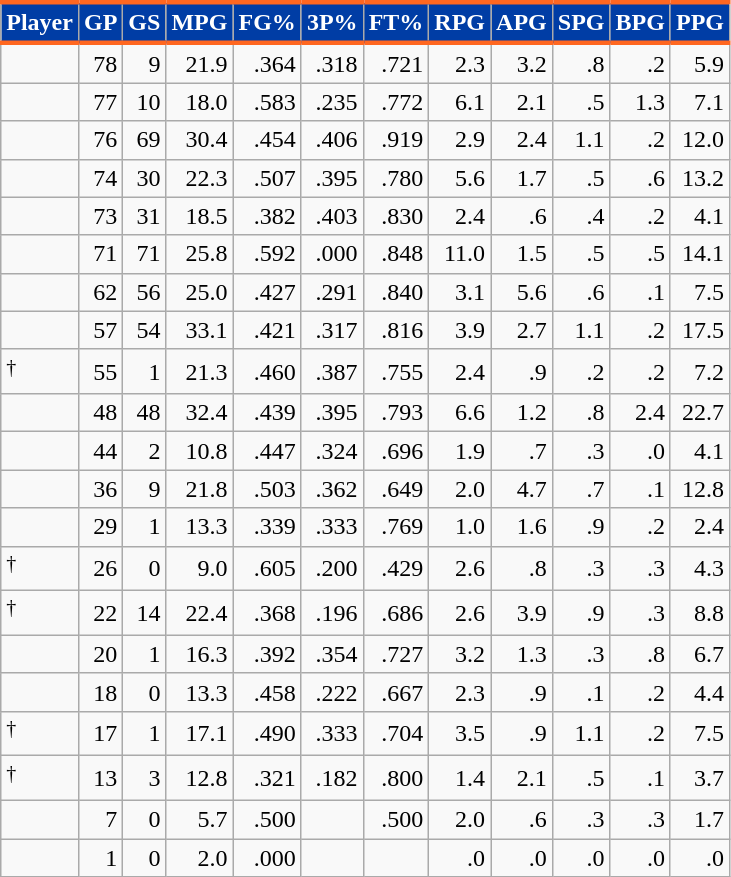<table class="wikitable sortable" style="text-align:right;">
<tr>
<th style="background:#003DA5; color:#FFFFFF; border-top:#FF6720 3px solid; border-bottom:#FF6720 3px solid;">Player</th>
<th style="background:#003DA5; color:#FFFFFF; border-top:#FF6720 3px solid; border-bottom:#FF6720 3px solid;">GP</th>
<th style="background:#003DA5; color:#FFFFFF; border-top:#FF6720 3px solid; border-bottom:#FF6720 3px solid;">GS</th>
<th style="background:#003DA5; color:#FFFFFF; border-top:#FF6720 3px solid; border-bottom:#FF6720 3px solid;">MPG</th>
<th style="background:#003DA5; color:#FFFFFF; border-top:#FF6720 3px solid; border-bottom:#FF6720 3px solid;">FG%</th>
<th style="background:#003DA5; color:#FFFFFF; border-top:#FF6720 3px solid; border-bottom:#FF6720 3px solid;">3P%</th>
<th style="background:#003DA5; color:#FFFFFF; border-top:#FF6720 3px solid; border-bottom:#FF6720 3px solid;">FT%</th>
<th style="background:#003DA5; color:#FFFFFF; border-top:#FF6720 3px solid; border-bottom:#FF6720 3px solid;">RPG</th>
<th style="background:#003DA5; color:#FFFFFF; border-top:#FF6720 3px solid; border-bottom:#FF6720 3px solid;">APG</th>
<th style="background:#003DA5; color:#FFFFFF; border-top:#FF6720 3px solid; border-bottom:#FF6720 3px solid;">SPG</th>
<th style="background:#003DA5; color:#FFFFFF; border-top:#FF6720 3px solid; border-bottom:#FF6720 3px solid;">BPG</th>
<th style="background:#003DA5; color:#FFFFFF; border-top:#FF6720 3px solid; border-bottom:#FF6720 3px solid;">PPG</th>
</tr>
<tr>
<td style="text-align:left;"></td>
<td>78</td>
<td>9</td>
<td>21.9</td>
<td>.364</td>
<td>.318</td>
<td>.721</td>
<td>2.3</td>
<td>3.2</td>
<td>.8</td>
<td>.2</td>
<td>5.9</td>
</tr>
<tr>
<td style="text-align:left;"></td>
<td>77</td>
<td>10</td>
<td>18.0</td>
<td>.583</td>
<td>.235</td>
<td>.772</td>
<td>6.1</td>
<td>2.1</td>
<td>.5</td>
<td>1.3</td>
<td>7.1</td>
</tr>
<tr>
<td style="text-align:left;"></td>
<td>76</td>
<td>69</td>
<td>30.4</td>
<td>.454</td>
<td>.406</td>
<td>.919</td>
<td>2.9</td>
<td>2.4</td>
<td>1.1</td>
<td>.2</td>
<td>12.0</td>
</tr>
<tr>
<td style="text-align:left;"></td>
<td>74</td>
<td>30</td>
<td>22.3</td>
<td>.507</td>
<td>.395</td>
<td>.780</td>
<td>5.6</td>
<td>1.7</td>
<td>.5</td>
<td>.6</td>
<td>13.2</td>
</tr>
<tr>
<td style="text-align:left;"></td>
<td>73</td>
<td>31</td>
<td>18.5</td>
<td>.382</td>
<td>.403</td>
<td>.830</td>
<td>2.4</td>
<td>.6</td>
<td>.4</td>
<td>.2</td>
<td>4.1</td>
</tr>
<tr>
<td style="text-align:left;"></td>
<td>71</td>
<td>71</td>
<td>25.8</td>
<td>.592</td>
<td>.000</td>
<td>.848</td>
<td>11.0</td>
<td>1.5</td>
<td>.5</td>
<td>.5</td>
<td>14.1</td>
</tr>
<tr>
<td style="text-align:left;"></td>
<td>62</td>
<td>56</td>
<td>25.0</td>
<td>.427</td>
<td>.291</td>
<td>.840</td>
<td>3.1</td>
<td>5.6</td>
<td>.6</td>
<td>.1</td>
<td>7.5</td>
</tr>
<tr>
<td style="text-align:left;"></td>
<td>57</td>
<td>54</td>
<td>33.1</td>
<td>.421</td>
<td>.317</td>
<td>.816</td>
<td>3.9</td>
<td>2.7</td>
<td>1.1</td>
<td>.2</td>
<td>17.5</td>
</tr>
<tr>
<td style="text-align:left;"><sup>†</sup></td>
<td>55</td>
<td>1</td>
<td>21.3</td>
<td>.460</td>
<td>.387</td>
<td>.755</td>
<td>2.4</td>
<td>.9</td>
<td>.2</td>
<td>.2</td>
<td>7.2</td>
</tr>
<tr>
<td style="text-align:left;"></td>
<td>48</td>
<td>48</td>
<td>32.4</td>
<td>.439</td>
<td>.395</td>
<td>.793</td>
<td>6.6</td>
<td>1.2</td>
<td>.8</td>
<td>2.4</td>
<td>22.7</td>
</tr>
<tr>
<td style="text-align:left;"></td>
<td>44</td>
<td>2</td>
<td>10.8</td>
<td>.447</td>
<td>.324</td>
<td>.696</td>
<td>1.9</td>
<td>.7</td>
<td>.3</td>
<td>.0</td>
<td>4.1</td>
</tr>
<tr>
<td style="text-align:left;"></td>
<td>36</td>
<td>9</td>
<td>21.8</td>
<td>.503</td>
<td>.362</td>
<td>.649</td>
<td>2.0</td>
<td>4.7</td>
<td>.7</td>
<td>.1</td>
<td>12.8</td>
</tr>
<tr>
<td style="text-align:left;"></td>
<td>29</td>
<td>1</td>
<td>13.3</td>
<td>.339</td>
<td>.333</td>
<td>.769</td>
<td>1.0</td>
<td>1.6</td>
<td>.9</td>
<td>.2</td>
<td>2.4</td>
</tr>
<tr>
<td style="text-align:left;"><sup>†</sup></td>
<td>26</td>
<td>0</td>
<td>9.0</td>
<td>.605</td>
<td>.200</td>
<td>.429</td>
<td>2.6</td>
<td>.8</td>
<td>.3</td>
<td>.3</td>
<td>4.3</td>
</tr>
<tr>
<td style="text-align:left;"><sup>†</sup></td>
<td>22</td>
<td>14</td>
<td>22.4</td>
<td>.368</td>
<td>.196</td>
<td>.686</td>
<td>2.6</td>
<td>3.9</td>
<td>.9</td>
<td>.3</td>
<td>8.8</td>
</tr>
<tr>
<td style="text-align:left;"></td>
<td>20</td>
<td>1</td>
<td>16.3</td>
<td>.392</td>
<td>.354</td>
<td>.727</td>
<td>3.2</td>
<td>1.3</td>
<td>.3</td>
<td>.8</td>
<td>6.7</td>
</tr>
<tr>
<td style="text-align:left;"></td>
<td>18</td>
<td>0</td>
<td>13.3</td>
<td>.458</td>
<td>.222</td>
<td>.667</td>
<td>2.3</td>
<td>.9</td>
<td>.1</td>
<td>.2</td>
<td>4.4</td>
</tr>
<tr>
<td style="text-align:left;"><sup>†</sup></td>
<td>17</td>
<td>1</td>
<td>17.1</td>
<td>.490</td>
<td>.333</td>
<td>.704</td>
<td>3.5</td>
<td>.9</td>
<td>1.1</td>
<td>.2</td>
<td>7.5</td>
</tr>
<tr>
<td style="text-align:left;"><sup>†</sup></td>
<td>13</td>
<td>3</td>
<td>12.8</td>
<td>.321</td>
<td>.182</td>
<td>.800</td>
<td>1.4</td>
<td>2.1</td>
<td>.5</td>
<td>.1</td>
<td>3.7</td>
</tr>
<tr>
<td style="text-align:left;"></td>
<td>7</td>
<td>0</td>
<td>5.7</td>
<td>.500</td>
<td></td>
<td>.500</td>
<td>2.0</td>
<td>.6</td>
<td>.3</td>
<td>.3</td>
<td>1.7</td>
</tr>
<tr>
<td style="text-align:left;"></td>
<td>1</td>
<td>0</td>
<td>2.0</td>
<td>.000</td>
<td></td>
<td></td>
<td>.0</td>
<td>.0</td>
<td>.0</td>
<td>.0</td>
<td>.0</td>
</tr>
</table>
